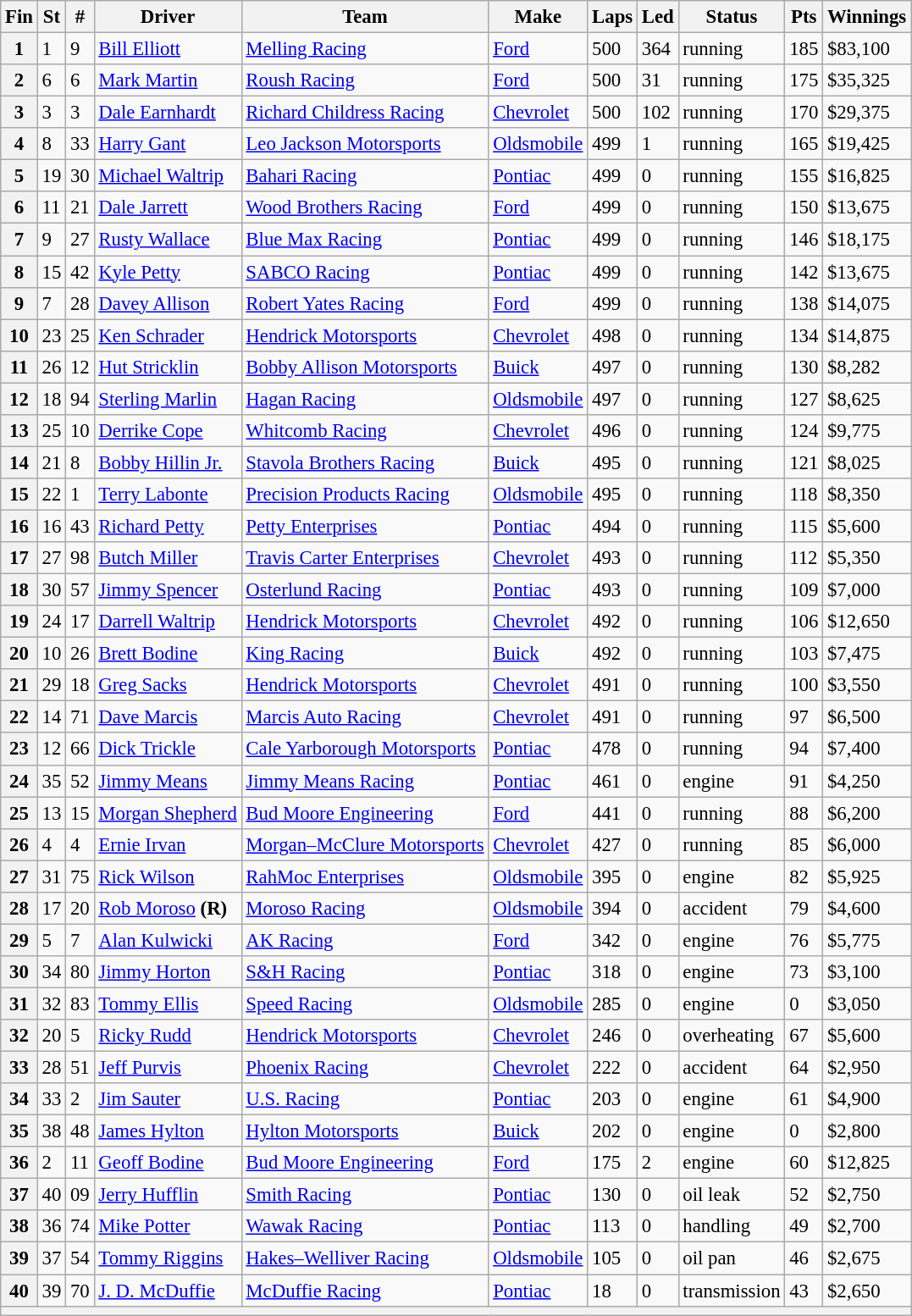<table class="wikitable" style="font-size:95%">
<tr>
<th>Fin</th>
<th>St</th>
<th>#</th>
<th>Driver</th>
<th>Team</th>
<th>Make</th>
<th>Laps</th>
<th>Led</th>
<th>Status</th>
<th>Pts</th>
<th>Winnings</th>
</tr>
<tr>
<th>1</th>
<td>1</td>
<td>9</td>
<td><a href='#'>Bill Elliott</a></td>
<td><a href='#'>Melling Racing</a></td>
<td><a href='#'>Ford</a></td>
<td>500</td>
<td>364</td>
<td>running</td>
<td>185</td>
<td>$83,100</td>
</tr>
<tr>
<th>2</th>
<td>6</td>
<td>6</td>
<td><a href='#'>Mark Martin</a></td>
<td><a href='#'>Roush Racing</a></td>
<td><a href='#'>Ford</a></td>
<td>500</td>
<td>31</td>
<td>running</td>
<td>175</td>
<td>$35,325</td>
</tr>
<tr>
<th>3</th>
<td>3</td>
<td>3</td>
<td><a href='#'>Dale Earnhardt</a></td>
<td><a href='#'>Richard Childress Racing</a></td>
<td><a href='#'>Chevrolet</a></td>
<td>500</td>
<td>102</td>
<td>running</td>
<td>170</td>
<td>$29,375</td>
</tr>
<tr>
<th>4</th>
<td>8</td>
<td>33</td>
<td><a href='#'>Harry Gant</a></td>
<td><a href='#'>Leo Jackson Motorsports</a></td>
<td><a href='#'>Oldsmobile</a></td>
<td>499</td>
<td>1</td>
<td>running</td>
<td>165</td>
<td>$19,425</td>
</tr>
<tr>
<th>5</th>
<td>19</td>
<td>30</td>
<td><a href='#'>Michael Waltrip</a></td>
<td><a href='#'>Bahari Racing</a></td>
<td><a href='#'>Pontiac</a></td>
<td>499</td>
<td>0</td>
<td>running</td>
<td>155</td>
<td>$16,825</td>
</tr>
<tr>
<th>6</th>
<td>11</td>
<td>21</td>
<td><a href='#'>Dale Jarrett</a></td>
<td><a href='#'>Wood Brothers Racing</a></td>
<td><a href='#'>Ford</a></td>
<td>499</td>
<td>0</td>
<td>running</td>
<td>150</td>
<td>$13,675</td>
</tr>
<tr>
<th>7</th>
<td>9</td>
<td>27</td>
<td><a href='#'>Rusty Wallace</a></td>
<td><a href='#'>Blue Max Racing</a></td>
<td><a href='#'>Pontiac</a></td>
<td>499</td>
<td>0</td>
<td>running</td>
<td>146</td>
<td>$18,175</td>
</tr>
<tr>
<th>8</th>
<td>15</td>
<td>42</td>
<td><a href='#'>Kyle Petty</a></td>
<td><a href='#'>SABCO Racing</a></td>
<td><a href='#'>Pontiac</a></td>
<td>499</td>
<td>0</td>
<td>running</td>
<td>142</td>
<td>$13,675</td>
</tr>
<tr>
<th>9</th>
<td>7</td>
<td>28</td>
<td><a href='#'>Davey Allison</a></td>
<td><a href='#'>Robert Yates Racing</a></td>
<td><a href='#'>Ford</a></td>
<td>499</td>
<td>0</td>
<td>running</td>
<td>138</td>
<td>$14,075</td>
</tr>
<tr>
<th>10</th>
<td>23</td>
<td>25</td>
<td><a href='#'>Ken Schrader</a></td>
<td><a href='#'>Hendrick Motorsports</a></td>
<td><a href='#'>Chevrolet</a></td>
<td>498</td>
<td>0</td>
<td>running</td>
<td>134</td>
<td>$14,875</td>
</tr>
<tr>
<th>11</th>
<td>26</td>
<td>12</td>
<td><a href='#'>Hut Stricklin</a></td>
<td><a href='#'>Bobby Allison Motorsports</a></td>
<td><a href='#'>Buick</a></td>
<td>497</td>
<td>0</td>
<td>running</td>
<td>130</td>
<td>$8,282</td>
</tr>
<tr>
<th>12</th>
<td>18</td>
<td>94</td>
<td><a href='#'>Sterling Marlin</a></td>
<td><a href='#'>Hagan Racing</a></td>
<td><a href='#'>Oldsmobile</a></td>
<td>497</td>
<td>0</td>
<td>running</td>
<td>127</td>
<td>$8,625</td>
</tr>
<tr>
<th>13</th>
<td>25</td>
<td>10</td>
<td><a href='#'>Derrike Cope</a></td>
<td><a href='#'>Whitcomb Racing</a></td>
<td><a href='#'>Chevrolet</a></td>
<td>496</td>
<td>0</td>
<td>running</td>
<td>124</td>
<td>$9,775</td>
</tr>
<tr>
<th>14</th>
<td>21</td>
<td>8</td>
<td><a href='#'>Bobby Hillin Jr.</a></td>
<td><a href='#'>Stavola Brothers Racing</a></td>
<td><a href='#'>Buick</a></td>
<td>495</td>
<td>0</td>
<td>running</td>
<td>121</td>
<td>$8,025</td>
</tr>
<tr>
<th>15</th>
<td>22</td>
<td>1</td>
<td><a href='#'>Terry Labonte</a></td>
<td><a href='#'>Precision Products Racing</a></td>
<td><a href='#'>Oldsmobile</a></td>
<td>495</td>
<td>0</td>
<td>running</td>
<td>118</td>
<td>$8,350</td>
</tr>
<tr>
<th>16</th>
<td>16</td>
<td>43</td>
<td><a href='#'>Richard Petty</a></td>
<td><a href='#'>Petty Enterprises</a></td>
<td><a href='#'>Pontiac</a></td>
<td>494</td>
<td>0</td>
<td>running</td>
<td>115</td>
<td>$5,600</td>
</tr>
<tr>
<th>17</th>
<td>27</td>
<td>98</td>
<td><a href='#'>Butch Miller</a></td>
<td><a href='#'>Travis Carter Enterprises</a></td>
<td><a href='#'>Chevrolet</a></td>
<td>493</td>
<td>0</td>
<td>running</td>
<td>112</td>
<td>$5,350</td>
</tr>
<tr>
<th>18</th>
<td>30</td>
<td>57</td>
<td><a href='#'>Jimmy Spencer</a></td>
<td><a href='#'>Osterlund Racing</a></td>
<td><a href='#'>Pontiac</a></td>
<td>493</td>
<td>0</td>
<td>running</td>
<td>109</td>
<td>$7,000</td>
</tr>
<tr>
<th>19</th>
<td>24</td>
<td>17</td>
<td><a href='#'>Darrell Waltrip</a></td>
<td><a href='#'>Hendrick Motorsports</a></td>
<td><a href='#'>Chevrolet</a></td>
<td>492</td>
<td>0</td>
<td>running</td>
<td>106</td>
<td>$12,650</td>
</tr>
<tr>
<th>20</th>
<td>10</td>
<td>26</td>
<td><a href='#'>Brett Bodine</a></td>
<td><a href='#'>King Racing</a></td>
<td><a href='#'>Buick</a></td>
<td>492</td>
<td>0</td>
<td>running</td>
<td>103</td>
<td>$7,475</td>
</tr>
<tr>
<th>21</th>
<td>29</td>
<td>18</td>
<td><a href='#'>Greg Sacks</a></td>
<td><a href='#'>Hendrick Motorsports</a></td>
<td><a href='#'>Chevrolet</a></td>
<td>491</td>
<td>0</td>
<td>running</td>
<td>100</td>
<td>$3,550</td>
</tr>
<tr>
<th>22</th>
<td>14</td>
<td>71</td>
<td><a href='#'>Dave Marcis</a></td>
<td><a href='#'>Marcis Auto Racing</a></td>
<td><a href='#'>Chevrolet</a></td>
<td>491</td>
<td>0</td>
<td>running</td>
<td>97</td>
<td>$6,500</td>
</tr>
<tr>
<th>23</th>
<td>12</td>
<td>66</td>
<td><a href='#'>Dick Trickle</a></td>
<td><a href='#'>Cale Yarborough Motorsports</a></td>
<td><a href='#'>Pontiac</a></td>
<td>478</td>
<td>0</td>
<td>running</td>
<td>94</td>
<td>$7,400</td>
</tr>
<tr>
<th>24</th>
<td>35</td>
<td>52</td>
<td><a href='#'>Jimmy Means</a></td>
<td><a href='#'>Jimmy Means Racing</a></td>
<td><a href='#'>Pontiac</a></td>
<td>461</td>
<td>0</td>
<td>engine</td>
<td>91</td>
<td>$4,250</td>
</tr>
<tr>
<th>25</th>
<td>13</td>
<td>15</td>
<td><a href='#'>Morgan Shepherd</a></td>
<td><a href='#'>Bud Moore Engineering</a></td>
<td><a href='#'>Ford</a></td>
<td>441</td>
<td>0</td>
<td>running</td>
<td>88</td>
<td>$6,200</td>
</tr>
<tr>
<th>26</th>
<td>4</td>
<td>4</td>
<td><a href='#'>Ernie Irvan</a></td>
<td><a href='#'>Morgan–McClure Motorsports</a></td>
<td><a href='#'>Chevrolet</a></td>
<td>427</td>
<td>0</td>
<td>running</td>
<td>85</td>
<td>$6,000</td>
</tr>
<tr>
<th>27</th>
<td>31</td>
<td>75</td>
<td><a href='#'>Rick Wilson</a></td>
<td><a href='#'>RahMoc Enterprises</a></td>
<td><a href='#'>Oldsmobile</a></td>
<td>395</td>
<td>0</td>
<td>engine</td>
<td>82</td>
<td>$5,925</td>
</tr>
<tr>
<th>28</th>
<td>17</td>
<td>20</td>
<td><a href='#'>Rob Moroso</a> <strong>(R)</strong></td>
<td><a href='#'>Moroso Racing</a></td>
<td><a href='#'>Oldsmobile</a></td>
<td>394</td>
<td>0</td>
<td>accident</td>
<td>79</td>
<td>$4,600</td>
</tr>
<tr>
<th>29</th>
<td>5</td>
<td>7</td>
<td><a href='#'>Alan Kulwicki</a></td>
<td><a href='#'>AK Racing</a></td>
<td><a href='#'>Ford</a></td>
<td>342</td>
<td>0</td>
<td>engine</td>
<td>76</td>
<td>$5,775</td>
</tr>
<tr>
<th>30</th>
<td>34</td>
<td>80</td>
<td><a href='#'>Jimmy Horton</a></td>
<td><a href='#'>S&H Racing</a></td>
<td><a href='#'>Pontiac</a></td>
<td>318</td>
<td>0</td>
<td>engine</td>
<td>73</td>
<td>$3,100</td>
</tr>
<tr>
<th>31</th>
<td>32</td>
<td>83</td>
<td><a href='#'>Tommy Ellis</a></td>
<td><a href='#'>Speed Racing</a></td>
<td><a href='#'>Oldsmobile</a></td>
<td>285</td>
<td>0</td>
<td>engine</td>
<td>0</td>
<td>$3,050</td>
</tr>
<tr>
<th>32</th>
<td>20</td>
<td>5</td>
<td><a href='#'>Ricky Rudd</a></td>
<td><a href='#'>Hendrick Motorsports</a></td>
<td><a href='#'>Chevrolet</a></td>
<td>246</td>
<td>0</td>
<td>overheating</td>
<td>67</td>
<td>$5,600</td>
</tr>
<tr>
<th>33</th>
<td>28</td>
<td>51</td>
<td><a href='#'>Jeff Purvis</a></td>
<td><a href='#'>Phoenix Racing</a></td>
<td><a href='#'>Chevrolet</a></td>
<td>222</td>
<td>0</td>
<td>accident</td>
<td>64</td>
<td>$2,950</td>
</tr>
<tr>
<th>34</th>
<td>33</td>
<td>2</td>
<td><a href='#'>Jim Sauter</a></td>
<td><a href='#'>U.S. Racing</a></td>
<td><a href='#'>Pontiac</a></td>
<td>203</td>
<td>0</td>
<td>engine</td>
<td>61</td>
<td>$4,900</td>
</tr>
<tr>
<th>35</th>
<td>38</td>
<td>48</td>
<td><a href='#'>James Hylton</a></td>
<td><a href='#'>Hylton Motorsports</a></td>
<td><a href='#'>Buick</a></td>
<td>202</td>
<td>0</td>
<td>engine</td>
<td>0</td>
<td>$2,800</td>
</tr>
<tr>
<th>36</th>
<td>2</td>
<td>11</td>
<td><a href='#'>Geoff Bodine</a></td>
<td><a href='#'>Bud Moore Engineering</a></td>
<td><a href='#'>Ford</a></td>
<td>175</td>
<td>2</td>
<td>engine</td>
<td>60</td>
<td>$12,825</td>
</tr>
<tr>
<th>37</th>
<td>40</td>
<td>09</td>
<td><a href='#'>Jerry Hufflin</a></td>
<td><a href='#'>Smith Racing</a></td>
<td><a href='#'>Pontiac</a></td>
<td>130</td>
<td>0</td>
<td>oil leak</td>
<td>52</td>
<td>$2,750</td>
</tr>
<tr>
<th>38</th>
<td>36</td>
<td>74</td>
<td><a href='#'>Mike Potter</a></td>
<td><a href='#'>Wawak Racing</a></td>
<td><a href='#'>Pontiac</a></td>
<td>113</td>
<td>0</td>
<td>handling</td>
<td>49</td>
<td>$2,700</td>
</tr>
<tr>
<th>39</th>
<td>37</td>
<td>54</td>
<td><a href='#'>Tommy Riggins</a></td>
<td><a href='#'>Hakes–Welliver Racing</a></td>
<td><a href='#'>Oldsmobile</a></td>
<td>105</td>
<td>0</td>
<td>oil pan</td>
<td>46</td>
<td>$2,675</td>
</tr>
<tr>
<th>40</th>
<td>39</td>
<td>70</td>
<td><a href='#'>J. D. McDuffie</a></td>
<td><a href='#'>McDuffie Racing</a></td>
<td><a href='#'>Pontiac</a></td>
<td>18</td>
<td>0</td>
<td>transmission</td>
<td>43</td>
<td>$2,650</td>
</tr>
<tr>
<th colspan="11"></th>
</tr>
</table>
